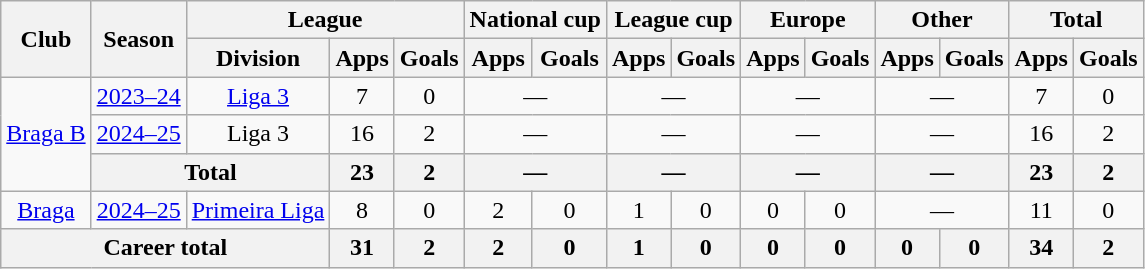<table class="wikitable" style="text-align:center">
<tr>
<th rowspan="2">Club</th>
<th rowspan="2">Season</th>
<th colspan="3">League</th>
<th colspan="2">National cup</th>
<th colspan="2">League cup</th>
<th colspan="2">Europe</th>
<th colspan="2">Other</th>
<th colspan="2">Total</th>
</tr>
<tr>
<th>Division</th>
<th>Apps</th>
<th>Goals</th>
<th>Apps</th>
<th>Goals</th>
<th>Apps</th>
<th>Goals</th>
<th>Apps</th>
<th>Goals</th>
<th>Apps</th>
<th>Goals</th>
<th>Apps</th>
<th>Goals</th>
</tr>
<tr>
<td rowspan="3"><a href='#'>Braga B</a></td>
<td><a href='#'>2023–24</a></td>
<td><a href='#'>Liga 3</a></td>
<td>7</td>
<td>0</td>
<td colspan="2">—</td>
<td colspan="2">—</td>
<td colspan="2">—</td>
<td colspan="2">—</td>
<td>7</td>
<td>0</td>
</tr>
<tr>
<td><a href='#'>2024–25</a></td>
<td>Liga 3</td>
<td>16</td>
<td>2</td>
<td colspan="2">—</td>
<td colspan="2">—</td>
<td colspan="2">—</td>
<td colspan="2">—</td>
<td>16</td>
<td>2</td>
</tr>
<tr>
<th colspan="2">Total</th>
<th>23</th>
<th>2</th>
<th colspan="2">—</th>
<th colspan="2">—</th>
<th colspan="2">—</th>
<th colspan="2">—</th>
<th>23</th>
<th>2</th>
</tr>
<tr>
<td><a href='#'>Braga</a></td>
<td><a href='#'>2024–25</a></td>
<td><a href='#'>Primeira Liga</a></td>
<td>8</td>
<td>0</td>
<td>2</td>
<td>0</td>
<td>1</td>
<td>0</td>
<td>0</td>
<td>0</td>
<td colspan="2">—</td>
<td>11</td>
<td>0</td>
</tr>
<tr>
<th colspan="3">Career total</th>
<th>31</th>
<th>2</th>
<th>2</th>
<th>0</th>
<th>1</th>
<th>0</th>
<th>0</th>
<th>0</th>
<th>0</th>
<th>0</th>
<th>34</th>
<th>2</th>
</tr>
</table>
